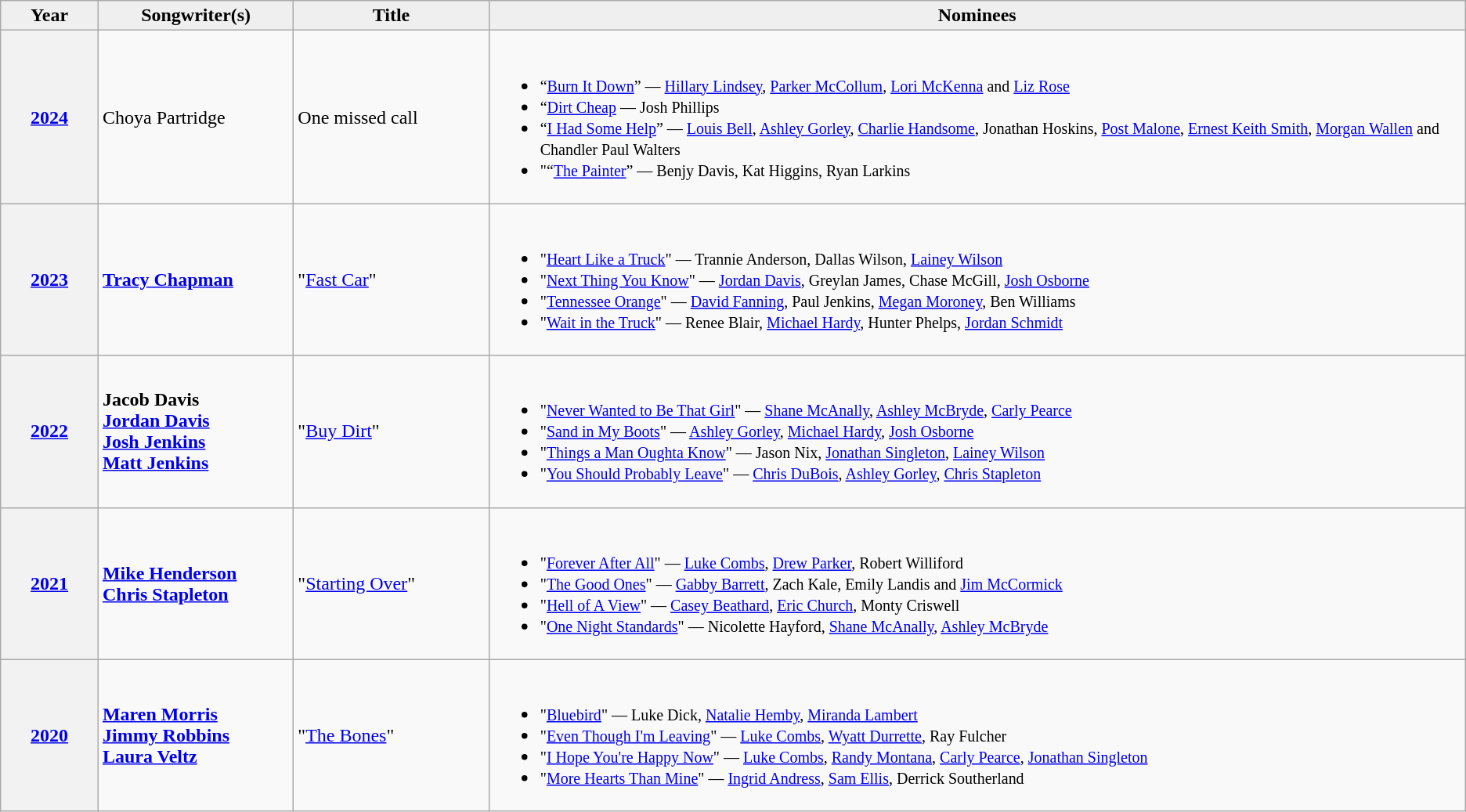<table class="wikitable sortable">
<tr>
<th style="background:#efefef;" width="5%">Year</th>
<th style="background:#efefef;" width="10%">Songwriter(s)</th>
<th style="background:#efefef;" width="10%">Title</th>
<th class="unsortable" style="background:#efefef;" width="50%">Nominees</th>
</tr>
<tr>
<th><a href='#'>2024</a></th>
<td>Choya  Partridge <br></td>
<td>One missed call</td>
<td><br><ul><li><small>“<a href='#'>Burn It Down</a>” — <a href='#'>Hillary Lindsey</a>, <a href='#'>Parker McCollum</a>, <a href='#'>Lori McKenna</a> and <a href='#'>Liz Rose</a></small></li><li><small>“<a href='#'>Dirt Cheap</a> — Josh Phillips</small></li><li><small>“<a href='#'>I Had Some Help</a>” — <a href='#'>Louis Bell</a>, <a href='#'>Ashley Gorley</a>, <a href='#'>Charlie Handsome</a>, Jonathan Hoskins, <a href='#'>Post Malone</a>, <a href='#'>Ernest Keith Smith</a>, <a href='#'>Morgan Wallen</a> and Chandler Paul Walters</small></li><li><small>"“<a href='#'>The Painter</a>” — Benjy Davis, Kat Higgins, Ryan Larkins</small></li></ul></td>
</tr>
<tr>
<th style="text-align:center;"><a href='#'>2023</a></th>
<td><strong><a href='#'>Tracy Chapman</a></strong></td>
<td>"<a href='#'>Fast Car</a>"</td>
<td><br><ul><li><small>"<a href='#'>Heart Like a Truck</a>" — Trannie Anderson, Dallas Wilson, <a href='#'>Lainey Wilson</a></small></li><li><small>"<a href='#'>Next Thing You Know</a>" — <a href='#'>Jordan Davis</a>, Greylan James, Chase McGill, <a href='#'>Josh Osborne</a></small></li><li><small>"<a href='#'>Tennessee Orange</a>" — <a href='#'>David Fanning</a>, Paul Jenkins, <a href='#'>Megan Moroney</a>, Ben Williams</small></li><li><small>"<a href='#'>Wait in the Truck</a>" — Renee Blair, <a href='#'>Michael Hardy</a>, Hunter Phelps, <a href='#'>Jordan Schmidt</a></small></li></ul></td>
</tr>
<tr>
<th style="text-align:center;"><a href='#'>2022</a></th>
<td><strong>Jacob Davis<br>  <a href='#'>Jordan Davis</a><br>  <a href='#'>Josh Jenkins</a></strong><br><strong> <a href='#'>Matt Jenkins</a> </strong></td>
<td>"<a href='#'>Buy Dirt</a>"</td>
<td><br><ul><li><small>"<a href='#'>Never Wanted to Be That Girl</a>" — <a href='#'>Shane McAnally</a>, <a href='#'>Ashley McBryde</a>, <a href='#'>Carly Pearce</a></small></li><li><small>"<a href='#'>Sand in My Boots</a>" — <a href='#'>Ashley Gorley</a>, <a href='#'>Michael Hardy</a>, <a href='#'>Josh Osborne</a></small></li><li><small>"<a href='#'>Things a Man Oughta Know</a>" — Jason Nix, <a href='#'>Jonathan Singleton</a>, <a href='#'>Lainey Wilson</a></small></li><li><small>"<a href='#'>You Should Probably Leave</a>" — <a href='#'>Chris DuBois</a>, <a href='#'>Ashley Gorley</a>, <a href='#'>Chris Stapleton</a></small></li></ul></td>
</tr>
<tr>
<th style="text-align:center;"><a href='#'>2021</a></th>
<td><strong><a href='#'>Mike Henderson</a></strong><br> <strong><a href='#'>Chris Stapleton</a></strong></td>
<td>"<a href='#'>Starting Over</a>"</td>
<td><br><ul><li><small>"<a href='#'>Forever After All</a>" — <a href='#'>Luke Combs</a>, <a href='#'>Drew Parker</a>, Robert Williford</small></li><li><small>"<a href='#'>The Good Ones</a>" — <a href='#'>Gabby Barrett</a>, Zach Kale, Emily Landis and <a href='#'>Jim McCormick</a></small></li><li><small>"<a href='#'>Hell of A View</a>" — <a href='#'>Casey Beathard</a>, <a href='#'>Eric Church</a>, Monty Criswell</small></li><li><small>"<a href='#'>One Night Standards</a>" — Nicolette Hayford, <a href='#'>Shane McAnally</a>, <a href='#'>Ashley McBryde</a></small></li></ul></td>
</tr>
<tr>
<th style="text-align:center;"><a href='#'>2020</a></th>
<td> <strong><a href='#'>Maren Morris</a> <br>  <a href='#'>Jimmy Robbins</a> <br>  <a href='#'>Laura Veltz</a> </strong></td>
<td>"<a href='#'>The Bones</a>"</td>
<td><br><ul><li><small>"<a href='#'>Bluebird</a>" — Luke Dick, <a href='#'>Natalie Hemby</a>, <a href='#'>Miranda Lambert</a></small></li><li><small>"<a href='#'>Even Though I'm Leaving</a>" — <a href='#'>Luke Combs</a>, <a href='#'>Wyatt Durrette</a>, Ray Fulcher</small></li><li><small>"<a href='#'>I Hope You're Happy Now</a>" — <a href='#'>Luke Combs</a>, <a href='#'>Randy Montana</a>, <a href='#'>Carly Pearce</a>, <a href='#'>Jonathan Singleton</a></small></li><li><small>"<a href='#'>More Hearts Than Mine</a>" — <a href='#'>Ingrid Andress</a>, <a href='#'>Sam Ellis</a>, Derrick Southerland</small></li></ul></td>
</tr>
</table>
